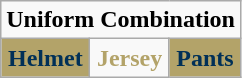<table class="wikitable"  style="display: inline-table;">
<tr>
<td align="center" Colspan="3"><strong>Uniform Combination</strong></td>
</tr>
<tr align="center">
<td style="background:#B3A369; color:#013057"><strong>Helmet</strong></td>
<td style="background:#white; color:#B3A369"><strong>Jersey</strong></td>
<td style="background:#B3A369; color:#013057"><strong>Pants</strong></td>
</tr>
</table>
